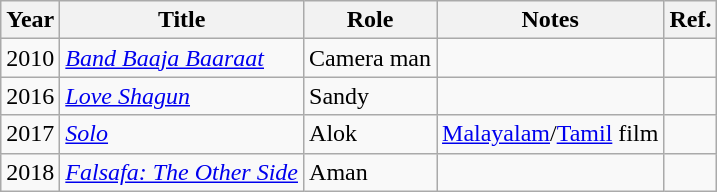<table class="wikitable sortable">
<tr>
<th>Year</th>
<th>Title</th>
<th>Role</th>
<th>Notes</th>
<th>Ref.</th>
</tr>
<tr>
<td>2010</td>
<td><em><a href='#'>Band Baaja Baaraat</a></em></td>
<td>Camera man</td>
<td></td>
<td></td>
</tr>
<tr>
<td>2016</td>
<td><em><a href='#'>Love Shagun</a></em></td>
<td>Sandy</td>
<td></td>
<td></td>
</tr>
<tr>
<td>2017</td>
<td><em><a href='#'>Solo</a></em></td>
<td>Alok</td>
<td><a href='#'>Malayalam</a>/<a href='#'>Tamil</a> film</td>
<td></td>
</tr>
<tr>
<td>2018</td>
<td><em><a href='#'>Falsafa: The Other Side</a></em></td>
<td>Aman</td>
<td></td>
<td></td>
</tr>
</table>
